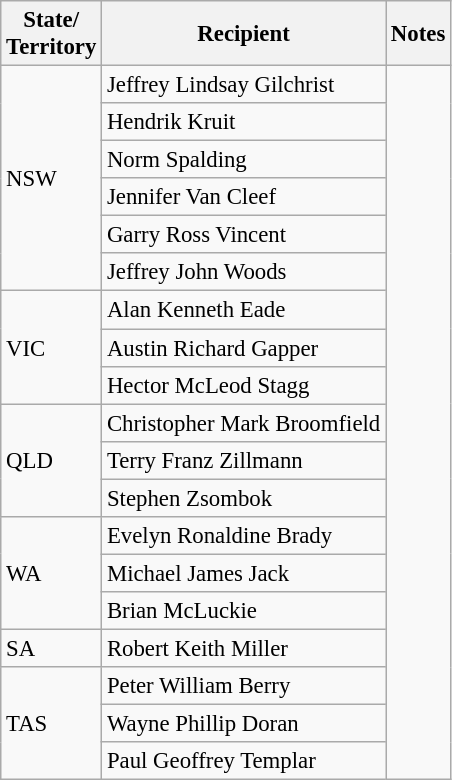<table class="wikitable" style="font-size:95%;">
<tr>
<th>State/<br>Territory</th>
<th>Recipient</th>
<th>Notes</th>
</tr>
<tr>
<td rowspan=6>NSW</td>
<td>Jeffrey Lindsay Gilchrist</td>
<td rowspan=19></td>
</tr>
<tr>
<td>Hendrik Kruit</td>
</tr>
<tr>
<td>Norm Spalding</td>
</tr>
<tr>
<td>Jennifer Van Cleef</td>
</tr>
<tr>
<td>Garry Ross Vincent</td>
</tr>
<tr>
<td>Jeffrey John Woods</td>
</tr>
<tr>
<td rowspan=3>VIC</td>
<td>Alan Kenneth Eade</td>
</tr>
<tr>
<td>Austin Richard Gapper</td>
</tr>
<tr>
<td>Hector McLeod Stagg</td>
</tr>
<tr>
<td rowspan=3>QLD</td>
<td>Christopher Mark Broomfield</td>
</tr>
<tr>
<td>Terry Franz Zillmann</td>
</tr>
<tr>
<td>Stephen Zsombok</td>
</tr>
<tr>
<td rowspan=3>WA</td>
<td>Evelyn Ronaldine Brady</td>
</tr>
<tr>
<td>Michael James Jack</td>
</tr>
<tr>
<td>Brian McLuckie</td>
</tr>
<tr>
<td>SA</td>
<td>Robert Keith Miller</td>
</tr>
<tr>
<td rowspan=3>TAS</td>
<td>Peter William Berry</td>
</tr>
<tr>
<td>Wayne Phillip Doran</td>
</tr>
<tr>
<td>Paul Geoffrey Templar</td>
</tr>
</table>
